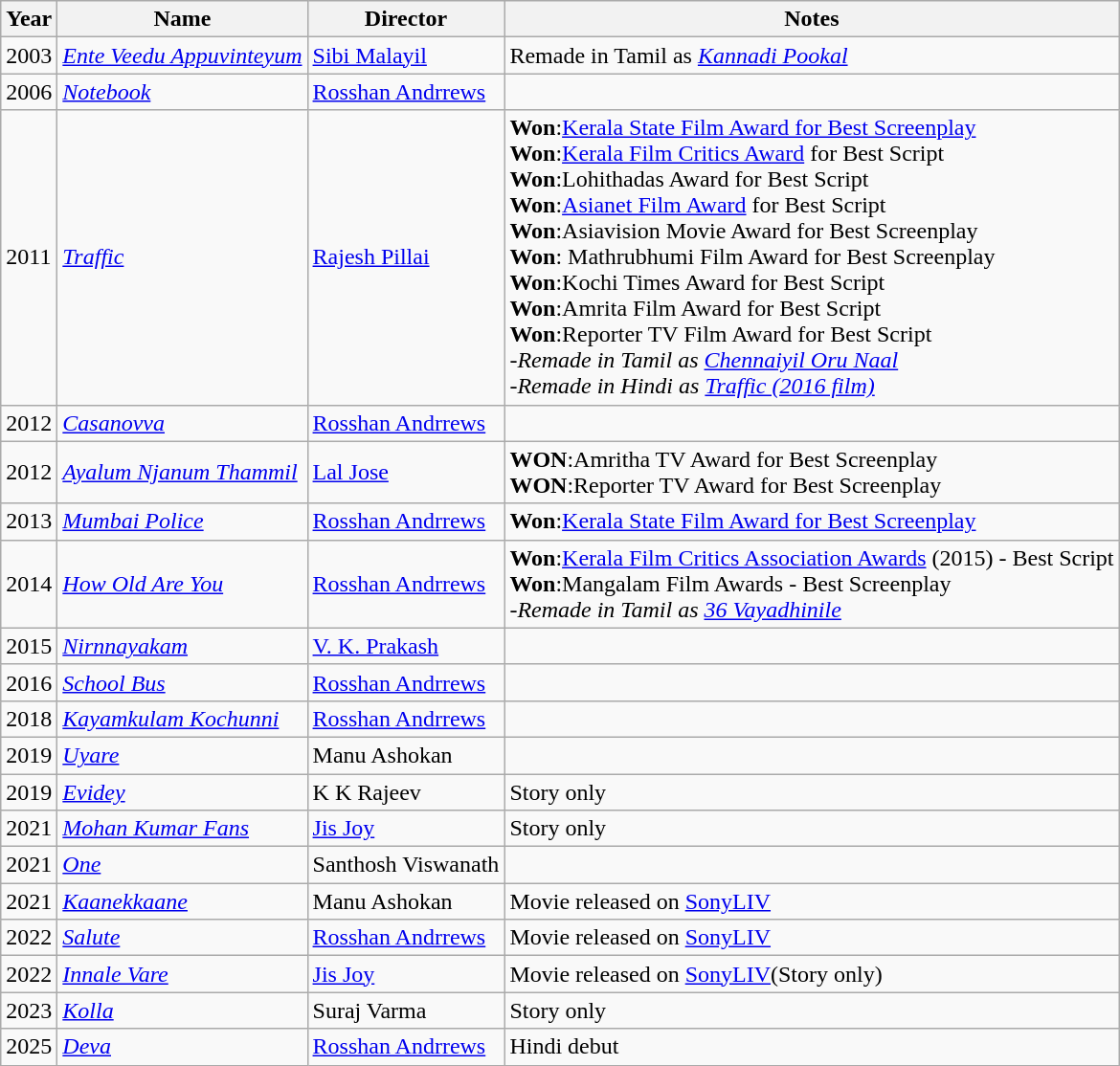<table class="wikitable" border="1">
<tr>
<th>Year</th>
<th>Name</th>
<th>Director</th>
<th>Notes</th>
</tr>
<tr>
<td>2003</td>
<td><em><a href='#'>Ente Veedu Appuvinteyum</a></em></td>
<td><a href='#'>Sibi Malayil</a></td>
<td>Remade in Tamil as <em><a href='#'>Kannadi Pookal</a></em></td>
</tr>
<tr>
<td>2006</td>
<td><em><a href='#'>Notebook</a></em></td>
<td><a href='#'>Rosshan Andrrews</a></td>
<td></td>
</tr>
<tr>
<td>2011</td>
<td><em><a href='#'>Traffic</a></em></td>
<td><a href='#'>Rajesh Pillai</a></td>
<td><strong>Won</strong>:<a href='#'>Kerala State Film Award for Best Screenplay</a><br><strong>Won</strong>:<a href='#'>Kerala Film Critics Award</a> for Best Script<br><strong>Won</strong>:Lohithadas Award for Best Script<br><strong>Won</strong>:<a href='#'>Asianet Film Award</a> for Best Script<br><strong>Won</strong>:Asiavision Movie Award for Best Screenplay<br> <strong>Won</strong>: Mathrubhumi Film Award for Best Screenplay<br> <strong>Won</strong>:Kochi Times Award for Best Script<br><strong>Won</strong>:Amrita Film Award for Best Script<br> <strong>Won</strong>:Reporter TV Film Award for Best Script<br>-<em>Remade in Tamil as <a href='#'>Chennaiyil Oru Naal</a></em> <br>-<em>Remade in Hindi as <a href='#'>Traffic (2016 film)</a></em></td>
</tr>
<tr>
<td>2012</td>
<td><em><a href='#'>Casanovva</a></em></td>
<td><a href='#'>Rosshan Andrrews</a></td>
<td></td>
</tr>
<tr>
<td>2012</td>
<td><em><a href='#'>Ayalum Njanum Thammil</a></em></td>
<td><a href='#'>Lal Jose</a></td>
<td><strong>WON</strong>:Amritha TV Award for Best Screenplay<br><strong>WON</strong>:Reporter TV Award for Best Screenplay</td>
</tr>
<tr>
<td>2013</td>
<td><em><a href='#'>Mumbai Police</a></em></td>
<td><a href='#'>Rosshan Andrrews</a></td>
<td><strong>Won</strong>:<a href='#'>Kerala State Film Award for Best Screenplay</a></td>
</tr>
<tr>
<td>2014</td>
<td><em><a href='#'>How Old Are You</a></em></td>
<td><a href='#'>Rosshan Andrrews</a></td>
<td><strong>Won</strong>:<a href='#'>Kerala Film Critics Association Awards</a> (2015) - Best Script<br><strong>Won</strong>:Mangalam Film Awards - Best Screenplay<br>-<em>Remade in Tamil as <a href='#'>36 Vayadhinile</a></em></td>
</tr>
<tr>
<td>2015</td>
<td><em><a href='#'>Nirnnayakam</a></em></td>
<td><a href='#'>V. K. Prakash</a></td>
<td></td>
</tr>
<tr>
<td>2016</td>
<td><em><a href='#'>School Bus</a></em></td>
<td><a href='#'>Rosshan Andrrews</a></td>
<td></td>
</tr>
<tr>
<td>2018</td>
<td><em><a href='#'>Kayamkulam Kochunni</a></em></td>
<td><a href='#'>Rosshan Andrrews</a></td>
<td></td>
</tr>
<tr>
<td>2019</td>
<td><em><a href='#'>Uyare</a></em></td>
<td>Manu Ashokan</td>
<td></td>
</tr>
<tr>
<td>2019</td>
<td><em><a href='#'>Evidey</a></em></td>
<td>K K Rajeev</td>
<td>Story only</td>
</tr>
<tr>
<td>2021</td>
<td><em><a href='#'>Mohan Kumar Fans</a></em></td>
<td><a href='#'>Jis Joy</a></td>
<td>Story only</td>
</tr>
<tr>
<td>2021</td>
<td><em><a href='#'>One</a></em></td>
<td>Santhosh Viswanath</td>
<td></td>
</tr>
<tr>
<td>2021</td>
<td><em><a href='#'>Kaanekkaane</a></em></td>
<td>Manu Ashokan</td>
<td>Movie released on  <a href='#'>SonyLIV</a></td>
</tr>
<tr>
<td>2022</td>
<td><em><a href='#'>Salute</a></em></td>
<td><a href='#'>Rosshan Andrrews</a></td>
<td>Movie released on  <a href='#'>SonyLIV</a></td>
</tr>
<tr>
<td>2022</td>
<td><em><a href='#'>Innale Vare</a></em></td>
<td><a href='#'>Jis Joy</a></td>
<td>Movie released on  <a href='#'>SonyLIV</a>(Story only)</td>
</tr>
<tr>
<td>2023</td>
<td><em><a href='#'>Kolla</a></em></td>
<td>Suraj Varma</td>
<td>Story only</td>
</tr>
<tr>
<td>2025</td>
<td><em><a href='#'>Deva</a></em></td>
<td><a href='#'>Rosshan Andrrews</a></td>
<td>Hindi debut</td>
</tr>
</table>
